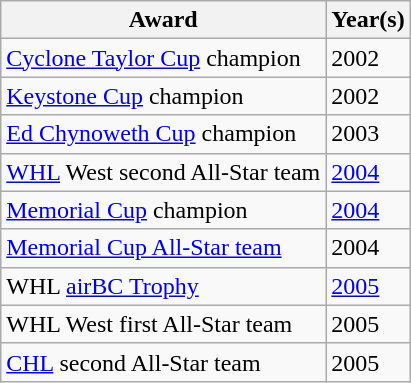<table class="wikitable">
<tr>
<th>Award</th>
<th>Year(s)</th>
</tr>
<tr>
<td><a href='#'>Cyclone Taylor Cup</a> champion</td>
<td>2002</td>
</tr>
<tr>
<td><a href='#'>Keystone Cup</a> champion</td>
<td>2002</td>
</tr>
<tr>
<td><a href='#'>Ed Chynoweth Cup</a> champion</td>
<td>2003</td>
</tr>
<tr>
<td><a href='#'>WHL</a> West second All-Star team</td>
<td><a href='#'>2004</a></td>
</tr>
<tr>
<td><a href='#'>Memorial Cup</a> champion</td>
<td><a href='#'>2004</a></td>
</tr>
<tr>
<td><a href='#'>Memorial Cup All-Star team</a></td>
<td>2004</td>
</tr>
<tr>
<td>WHL <a href='#'>airBC Trophy</a></td>
<td><a href='#'>2005</a></td>
</tr>
<tr>
<td>WHL West first All-Star team</td>
<td>2005</td>
</tr>
<tr>
<td><a href='#'>CHL</a> second All-Star team</td>
<td>2005</td>
</tr>
</table>
